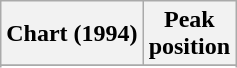<table class="wikitable sortable">
<tr>
<th>Chart (1994)</th>
<th>Peak<br>position</th>
</tr>
<tr>
</tr>
<tr>
</tr>
</table>
